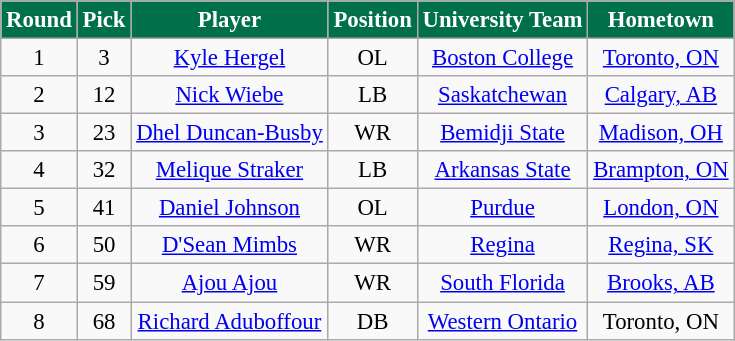<table class="wikitable" style="font-size: 95%;">
<tr>
<th style="background:#00704A;color:White;">Round</th>
<th style="background:#00704A;color:White;">Pick</th>
<th style="background:#00704A;color:White;">Player</th>
<th style="background:#00704A;color:White;">Position</th>
<th style="background:#00704A;color:White;">University Team</th>
<th style="background:#00704A;color:White;">Hometown</th>
</tr>
<tr align="center">
<td align=center>1</td>
<td>3</td>
<td><a href='#'>Kyle Hergel</a></td>
<td>OL</td>
<td><a href='#'>Boston College</a></td>
<td><a href='#'>Toronto, ON</a></td>
</tr>
<tr align="center">
<td align=center>2</td>
<td>12</td>
<td><a href='#'>Nick Wiebe</a></td>
<td>LB</td>
<td><a href='#'>Saskatchewan</a></td>
<td><a href='#'>Calgary, AB</a></td>
</tr>
<tr align="center">
<td align=center>3</td>
<td>23</td>
<td><a href='#'>Dhel Duncan-Busby</a></td>
<td>WR</td>
<td><a href='#'>Bemidji State</a></td>
<td><a href='#'>Madison, OH</a></td>
</tr>
<tr align="center">
<td align=center>4</td>
<td>32</td>
<td><a href='#'>Melique Straker</a></td>
<td>LB</td>
<td><a href='#'>Arkansas State</a></td>
<td><a href='#'>Brampton, ON</a></td>
</tr>
<tr align="center">
<td align=center>5</td>
<td>41</td>
<td><a href='#'>Daniel Johnson</a></td>
<td>OL</td>
<td><a href='#'>Purdue</a></td>
<td><a href='#'>London, ON</a></td>
</tr>
<tr align="center">
<td align=center>6</td>
<td>50</td>
<td><a href='#'>D'Sean Mimbs</a></td>
<td>WR</td>
<td><a href='#'>Regina</a></td>
<td><a href='#'>Regina, SK</a></td>
</tr>
<tr align="center">
<td align=center>7</td>
<td>59</td>
<td><a href='#'>Ajou Ajou</a></td>
<td>WR</td>
<td><a href='#'>South Florida</a></td>
<td><a href='#'>Brooks, AB</a></td>
</tr>
<tr align="center">
<td align=center>8</td>
<td>68</td>
<td><a href='#'>Richard Aduboffour</a></td>
<td>DB</td>
<td><a href='#'>Western Ontario</a></td>
<td>Toronto, ON</td>
</tr>
</table>
